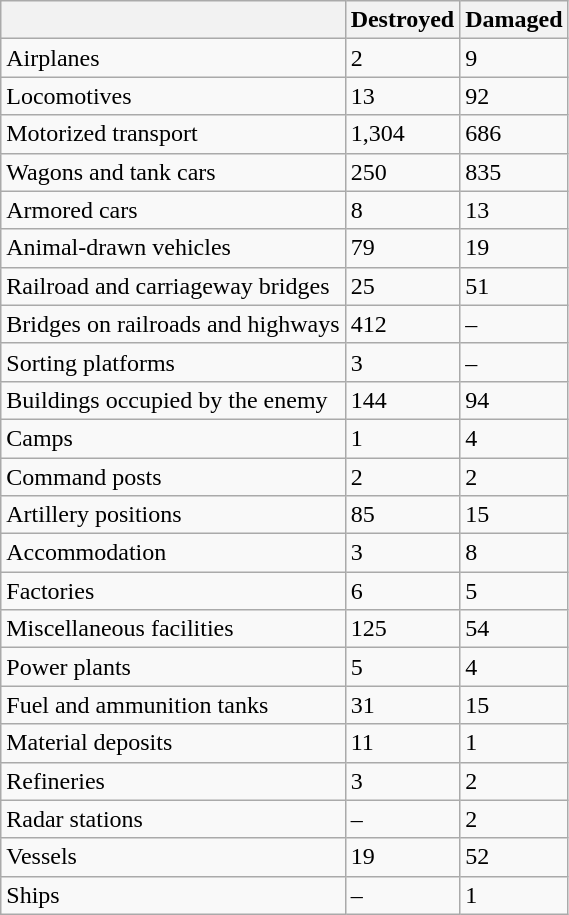<table class="wikitable">
<tr>
<th></th>
<th>Destroyed</th>
<th>Damaged</th>
</tr>
<tr>
<td>Airplanes</td>
<td>2</td>
<td>9</td>
</tr>
<tr>
<td>Locomotives</td>
<td>13</td>
<td>92</td>
</tr>
<tr>
<td>Motorized transport</td>
<td>1,304</td>
<td>686</td>
</tr>
<tr>
<td>Wagons and tank cars</td>
<td>250</td>
<td>835</td>
</tr>
<tr>
<td>Armored cars</td>
<td>8</td>
<td>13</td>
</tr>
<tr>
<td>Animal-drawn vehicles</td>
<td>79</td>
<td>19</td>
</tr>
<tr>
<td>Railroad and carriageway bridges</td>
<td>25</td>
<td>51</td>
</tr>
<tr>
<td>Bridges on railroads and highways</td>
<td>412</td>
<td>–</td>
</tr>
<tr>
<td>Sorting platforms</td>
<td>3</td>
<td>–</td>
</tr>
<tr>
<td>Buildings occupied by the enemy</td>
<td>144</td>
<td>94</td>
</tr>
<tr>
<td>Camps</td>
<td>1</td>
<td>4</td>
</tr>
<tr>
<td>Command posts</td>
<td>2</td>
<td>2</td>
</tr>
<tr>
<td>Artillery positions</td>
<td>85</td>
<td>15</td>
</tr>
<tr>
<td>Accommodation</td>
<td>3</td>
<td>8</td>
</tr>
<tr>
<td>Factories</td>
<td>6</td>
<td>5</td>
</tr>
<tr>
<td>Miscellaneous facilities</td>
<td>125</td>
<td>54</td>
</tr>
<tr>
<td>Power plants</td>
<td>5</td>
<td>4</td>
</tr>
<tr>
<td>Fuel and ammunition tanks</td>
<td>31</td>
<td>15</td>
</tr>
<tr>
<td>Material deposits</td>
<td>11</td>
<td>1</td>
</tr>
<tr>
<td>Refineries</td>
<td>3</td>
<td>2</td>
</tr>
<tr>
<td>Radar stations</td>
<td>–</td>
<td>2</td>
</tr>
<tr>
<td>Vessels</td>
<td>19</td>
<td>52</td>
</tr>
<tr>
<td>Ships</td>
<td>–</td>
<td>1</td>
</tr>
</table>
